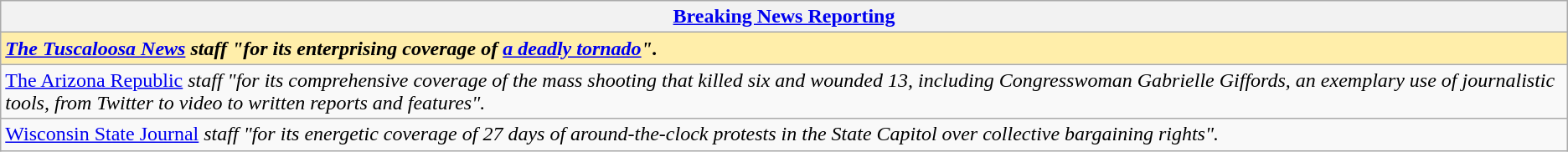<table class="wikitable" style="float:left; float:none;">
<tr>
<th><a href='#'>Breaking News Reporting</a></th>
</tr>
<tr>
<td style="background:#fea;"><strong><em><a href='#'>The Tuscaloosa News</a><em> staff<strong> "for its enterprising coverage of <a href='#'>a deadly tornado</a>".</td>
</tr>
<tr>
<td></em><a href='#'>The Arizona Republic</a><em> staff "for its comprehensive coverage of the mass shooting that killed six and wounded 13, including Congresswoman Gabrielle Giffords, an exemplary use of journalistic tools, from Twitter to video to written reports and features".</td>
</tr>
<tr>
<td></em><a href='#'>Wisconsin State Journal</a><em> staff "for its energetic coverage of 27 days of around-the-clock protests in the State Capitol over collective bargaining rights".</td>
</tr>
</table>
